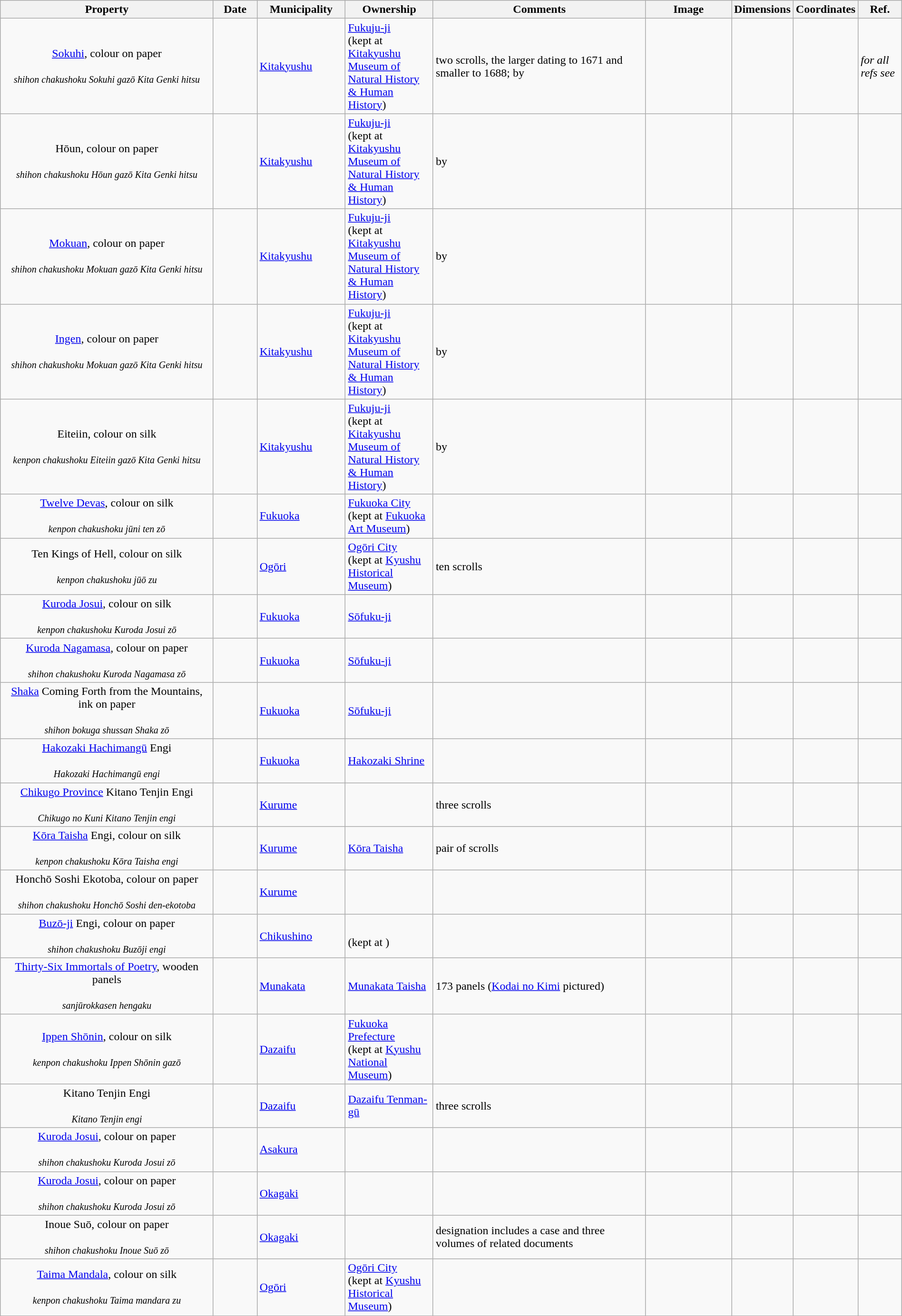<table class="wikitable sortable"  style="width:100%;">
<tr>
<th width="25%" align="left">Property</th>
<th width="5%" align="left" data-sort-type="number">Date</th>
<th width="10%" align="left">Municipality</th>
<th width="10%" align="left">Ownership</th>
<th width="25%" align="left" class="unsortable">Comments</th>
<th width="10%" align="left" class="unsortable">Image</th>
<th width="5%" align="left" class="unsortable">Dimensions</th>
<th width="5%" align="left" class="unsortable">Coordinates</th>
<th width="5%" align="left" class="unsortable">Ref.</th>
</tr>
<tr>
<td align="center"><a href='#'>Sokuhi</a>, colour on paper<br><br><small><em>shihon chakushoku Sokuhi gazō Kita Genki hitsu</em></small></td>
<td></td>
<td><a href='#'>Kitakyushu</a></td>
<td><a href='#'>Fukuju-ji</a><br>(kept at <a href='#'>Kitakyushu Museum of Natural History & Human History</a>)</td>
<td>two scrolls, the larger dating to 1671 and smaller to 1688; by </td>
<td></td>
<td></td>
<td></td>
<td><em>for all refs see</em> </td>
</tr>
<tr>
<td align="center">Hōun, colour on paper<br><br><small><em>shihon chakushoku Hōun gazō Kita Genki hitsu</em></small></td>
<td></td>
<td><a href='#'>Kitakyushu</a></td>
<td><a href='#'>Fukuju-ji</a><br>(kept at <a href='#'>Kitakyushu Museum of Natural History & Human History</a>)</td>
<td>by </td>
<td></td>
<td></td>
<td></td>
<td></td>
</tr>
<tr>
<td align="center"><a href='#'>Mokuan</a>, colour on paper<br><br><small><em>shihon chakushoku Mokuan gazō Kita Genki hitsu</em></small></td>
<td></td>
<td><a href='#'>Kitakyushu</a></td>
<td><a href='#'>Fukuju-ji</a><br>(kept at <a href='#'>Kitakyushu Museum of Natural History & Human History</a>)</td>
<td>by </td>
<td></td>
<td></td>
<td></td>
<td></td>
</tr>
<tr>
<td align="center"><a href='#'>Ingen</a>, colour on paper<br><br><small><em>shihon chakushoku Mokuan gazō Kita Genki hitsu</em></small></td>
<td></td>
<td><a href='#'>Kitakyushu</a></td>
<td><a href='#'>Fukuju-ji</a><br>(kept at <a href='#'>Kitakyushu Museum of Natural History & Human History</a>)</td>
<td>by </td>
<td></td>
<td></td>
<td></td>
<td></td>
</tr>
<tr>
<td align="center">Eiteiin, colour on silk<br><br><small><em>kenpon chakushoku Eiteiin gazō Kita Genki hitsu</em></small></td>
<td></td>
<td><a href='#'>Kitakyushu</a></td>
<td><a href='#'>Fukuju-ji</a><br>(kept at <a href='#'>Kitakyushu Museum of Natural History & Human History</a>)</td>
<td>by </td>
<td></td>
<td></td>
<td></td>
<td></td>
</tr>
<tr>
<td align="center"><a href='#'>Twelve Devas</a>, colour on silk<br><br><small><em>kenpon chakushoku jūni ten zō</em></small></td>
<td></td>
<td><a href='#'>Fukuoka</a></td>
<td><a href='#'>Fukuoka City</a><br>(kept at <a href='#'>Fukuoka Art Museum</a>)</td>
<td></td>
<td></td>
<td></td>
<td></td>
<td></td>
</tr>
<tr>
<td align="center">Ten Kings of Hell, colour on silk<br><br><small><em>kenpon chakushoku jūō zu</em></small></td>
<td></td>
<td><a href='#'>Ogōri</a></td>
<td><a href='#'>Ogōri City</a><br>(kept at <a href='#'>Kyushu Historical Museum</a>)</td>
<td>ten scrolls</td>
<td></td>
<td></td>
<td></td>
<td></td>
</tr>
<tr>
<td align="center"><a href='#'>Kuroda Josui</a>, colour on silk<br><br><small><em>kenpon chakushoku Kuroda Josui zō</em></small></td>
<td></td>
<td><a href='#'>Fukuoka</a></td>
<td><a href='#'>Sōfuku-ji</a></td>
<td></td>
<td></td>
<td></td>
<td></td>
<td></td>
</tr>
<tr>
<td align="center"><a href='#'>Kuroda Nagamasa</a>, colour on paper<br><br><small><em>shihon chakushoku Kuroda Nagamasa zō</em></small></td>
<td></td>
<td><a href='#'>Fukuoka</a></td>
<td><a href='#'>Sōfuku-ji</a></td>
<td></td>
<td></td>
<td></td>
<td></td>
<td></td>
</tr>
<tr>
<td align="center"><a href='#'>Shaka</a> Coming Forth from the Mountains, ink on paper<br><br><small><em>shihon bokuga shussan Shaka zō</em></small></td>
<td></td>
<td><a href='#'>Fukuoka</a></td>
<td><a href='#'>Sōfuku-ji</a></td>
<td></td>
<td></td>
<td></td>
<td></td>
<td></td>
</tr>
<tr>
<td align="center"><a href='#'>Hakozaki Hachimangū</a> Engi<br><br><small><em>Hakozaki Hachimangū engi</em></small></td>
<td></td>
<td><a href='#'>Fukuoka</a></td>
<td><a href='#'>Hakozaki Shrine</a></td>
<td></td>
<td></td>
<td></td>
<td></td>
<td></td>
</tr>
<tr>
<td align="center"><a href='#'>Chikugo Province</a> Kitano Tenjin Engi<br><br><small><em>Chikugo no Kuni Kitano Tenjin engi</em></small></td>
<td></td>
<td><a href='#'>Kurume</a></td>
<td></td>
<td>three scrolls</td>
<td></td>
<td></td>
<td></td>
<td></td>
</tr>
<tr>
<td align="center"><a href='#'>Kōra Taisha</a> Engi, colour on silk<br><br><small><em>kenpon chakushoku Kōra Taisha engi</em></small></td>
<td></td>
<td><a href='#'>Kurume</a></td>
<td><a href='#'>Kōra Taisha</a></td>
<td>pair of scrolls</td>
<td></td>
<td></td>
<td></td>
<td></td>
</tr>
<tr>
<td align="center">Honchō Soshi Ekotoba, colour on paper<br><br><small><em>shihon chakushoku Honchō Soshi den-ekotoba</em></small></td>
<td></td>
<td><a href='#'>Kurume</a></td>
<td></td>
<td></td>
<td></td>
<td></td>
<td></td>
<td></td>
</tr>
<tr>
<td align="center"><a href='#'>Buzō-ji</a> Engi, colour on paper<br><br><small><em>shihon chakushoku Buzōji engi</em></small></td>
<td></td>
<td><a href='#'>Chikushino</a></td>
<td><br>(kept at )</td>
<td></td>
<td></td>
<td></td>
<td></td>
<td></td>
</tr>
<tr>
<td align="center"><a href='#'>Thirty-Six Immortals of Poetry</a>, wooden panels<br><br><small><em>sanjūrokkasen hengaku</em></small></td>
<td></td>
<td><a href='#'>Munakata</a></td>
<td><a href='#'>Munakata Taisha</a></td>
<td>173 panels (<a href='#'>Kodai no Kimi</a> pictured)</td>
<td></td>
<td></td>
<td></td>
<td></td>
</tr>
<tr>
<td align="center"><a href='#'>Ippen Shōnin</a>, colour on silk<br><br><small><em>kenpon chakushoku Ippen Shōnin gazō</em></small></td>
<td></td>
<td><a href='#'>Dazaifu</a></td>
<td><a href='#'>Fukuoka Prefecture</a><br>(kept at <a href='#'>Kyushu National Museum</a>)</td>
<td></td>
<td></td>
<td></td>
<td></td>
<td></td>
</tr>
<tr>
<td align="center">Kitano Tenjin Engi<br><br><small><em>Kitano Tenjin engi</em></small></td>
<td></td>
<td><a href='#'>Dazaifu</a></td>
<td><a href='#'>Dazaifu Tenman-gū</a></td>
<td>three scrolls</td>
<td></td>
<td></td>
<td></td>
<td></td>
</tr>
<tr>
<td align="center"><a href='#'>Kuroda Josui</a>, colour on paper<br><br><small><em>shihon chakushoku Kuroda Josui zō</em></small></td>
<td></td>
<td><a href='#'>Asakura</a></td>
<td></td>
<td></td>
<td></td>
<td></td>
<td></td>
<td></td>
</tr>
<tr>
<td align="center"><a href='#'>Kuroda Josui</a>, colour on paper<br><br><small><em>shihon chakushoku Kuroda Josui zō</em></small></td>
<td></td>
<td><a href='#'>Okagaki</a></td>
<td></td>
<td></td>
<td></td>
<td></td>
<td></td>
<td></td>
</tr>
<tr>
<td align="center">Inoue Suō, colour on paper<br><br><small><em>shihon chakushoku Inoue Suō zō</em></small></td>
<td></td>
<td><a href='#'>Okagaki</a></td>
<td></td>
<td>designation includes a case and three volumes of related documents</td>
<td></td>
<td></td>
<td></td>
<td></td>
</tr>
<tr>
<td align="center"><a href='#'>Taima Mandala</a>, colour on silk<br><br><small><em>kenpon chakushoku Taima mandara zu</em></small></td>
<td></td>
<td><a href='#'>Ogōri</a></td>
<td><a href='#'>Ogōri City</a><br>(kept at <a href='#'>Kyushu Historical Museum</a>)</td>
<td></td>
<td></td>
<td></td>
<td></td>
<td></td>
</tr>
<tr>
</tr>
</table>
